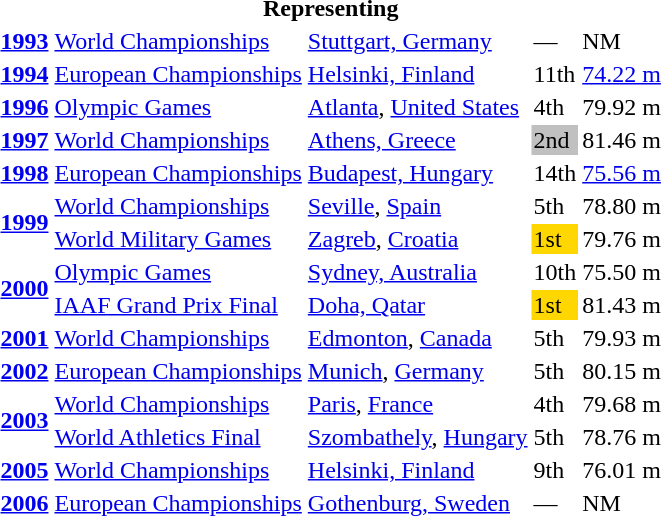<table>
<tr>
<th colspan="5">Representing </th>
</tr>
<tr>
<td><strong><a href='#'>1993</a></strong></td>
<td><a href='#'>World Championships</a></td>
<td><a href='#'>Stuttgart, Germany</a></td>
<td>—</td>
<td>NM</td>
</tr>
<tr>
<td><strong><a href='#'>1994</a></strong></td>
<td><a href='#'>European Championships</a></td>
<td><a href='#'>Helsinki, Finland</a></td>
<td>11th</td>
<td><a href='#'>74.22 m</a></td>
</tr>
<tr>
<td><strong><a href='#'>1996</a></strong></td>
<td><a href='#'>Olympic Games</a></td>
<td><a href='#'>Atlanta</a>, <a href='#'>United States</a></td>
<td>4th</td>
<td>79.92 m</td>
</tr>
<tr>
<td><strong><a href='#'>1997</a></strong></td>
<td><a href='#'>World Championships</a></td>
<td><a href='#'>Athens, Greece</a></td>
<td bgcolor="silver">2nd</td>
<td>81.46 m</td>
</tr>
<tr>
<td><strong><a href='#'>1998</a></strong></td>
<td><a href='#'>European Championships</a></td>
<td><a href='#'>Budapest, Hungary</a></td>
<td>14th</td>
<td><a href='#'>75.56 m</a></td>
</tr>
<tr>
<td rowspan=2><strong><a href='#'>1999</a></strong></td>
<td><a href='#'>World Championships</a></td>
<td><a href='#'>Seville</a>, <a href='#'>Spain</a></td>
<td>5th</td>
<td>78.80 m</td>
</tr>
<tr>
<td><a href='#'>World Military Games</a></td>
<td><a href='#'>Zagreb</a>, <a href='#'>Croatia</a></td>
<td bgcolor=gold>1st</td>
<td>79.76 m</td>
</tr>
<tr>
<td rowspan=2><strong><a href='#'>2000</a></strong></td>
<td><a href='#'>Olympic Games</a></td>
<td><a href='#'>Sydney, Australia</a></td>
<td>10th</td>
<td>75.50 m</td>
</tr>
<tr>
<td><a href='#'>IAAF Grand Prix Final</a></td>
<td><a href='#'>Doha, Qatar</a></td>
<td bgcolor=gold>1st</td>
<td>81.43 m</td>
</tr>
<tr>
<td><strong><a href='#'>2001</a></strong></td>
<td><a href='#'>World Championships</a></td>
<td><a href='#'>Edmonton</a>, <a href='#'>Canada</a></td>
<td>5th</td>
<td>79.93 m</td>
</tr>
<tr>
<td><strong><a href='#'>2002</a></strong></td>
<td><a href='#'>European Championships</a></td>
<td><a href='#'>Munich</a>, <a href='#'>Germany</a></td>
<td>5th</td>
<td>80.15 m</td>
</tr>
<tr>
<td rowspan=2><strong><a href='#'>2003</a></strong></td>
<td><a href='#'>World Championships</a></td>
<td><a href='#'>Paris</a>, <a href='#'>France</a></td>
<td>4th</td>
<td>79.68 m</td>
</tr>
<tr>
<td><a href='#'>World Athletics Final</a></td>
<td><a href='#'>Szombathely</a>, <a href='#'>Hungary</a></td>
<td>5th</td>
<td>78.76 m</td>
</tr>
<tr>
<td><strong><a href='#'>2005</a></strong></td>
<td><a href='#'>World Championships</a></td>
<td><a href='#'>Helsinki, Finland</a></td>
<td>9th</td>
<td>76.01 m</td>
</tr>
<tr>
<td><strong><a href='#'>2006</a></strong></td>
<td><a href='#'>European Championships</a></td>
<td><a href='#'>Gothenburg, Sweden</a></td>
<td>—</td>
<td>NM</td>
</tr>
</table>
